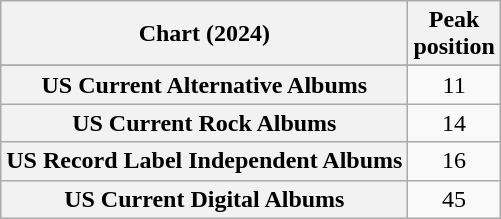<table class="wikitable sortable plainrowheaders" style="text-align:center;">
<tr>
<th scope="col">Chart (2024)</th>
<th scope="col">Peak<br>position</th>
</tr>
<tr>
</tr>
<tr>
</tr>
<tr>
</tr>
<tr>
<th scope="row">US Current Alternative Albums</th>
<td>11</td>
</tr>
<tr>
<th scope="row">US Current Rock Albums</th>
<td>14</td>
</tr>
<tr>
<th scope="row">US Record Label Independent Albums</th>
<td>16</td>
</tr>
<tr>
<th scope="row">US Current Digital Albums</th>
<td>45</td>
</tr>
</table>
